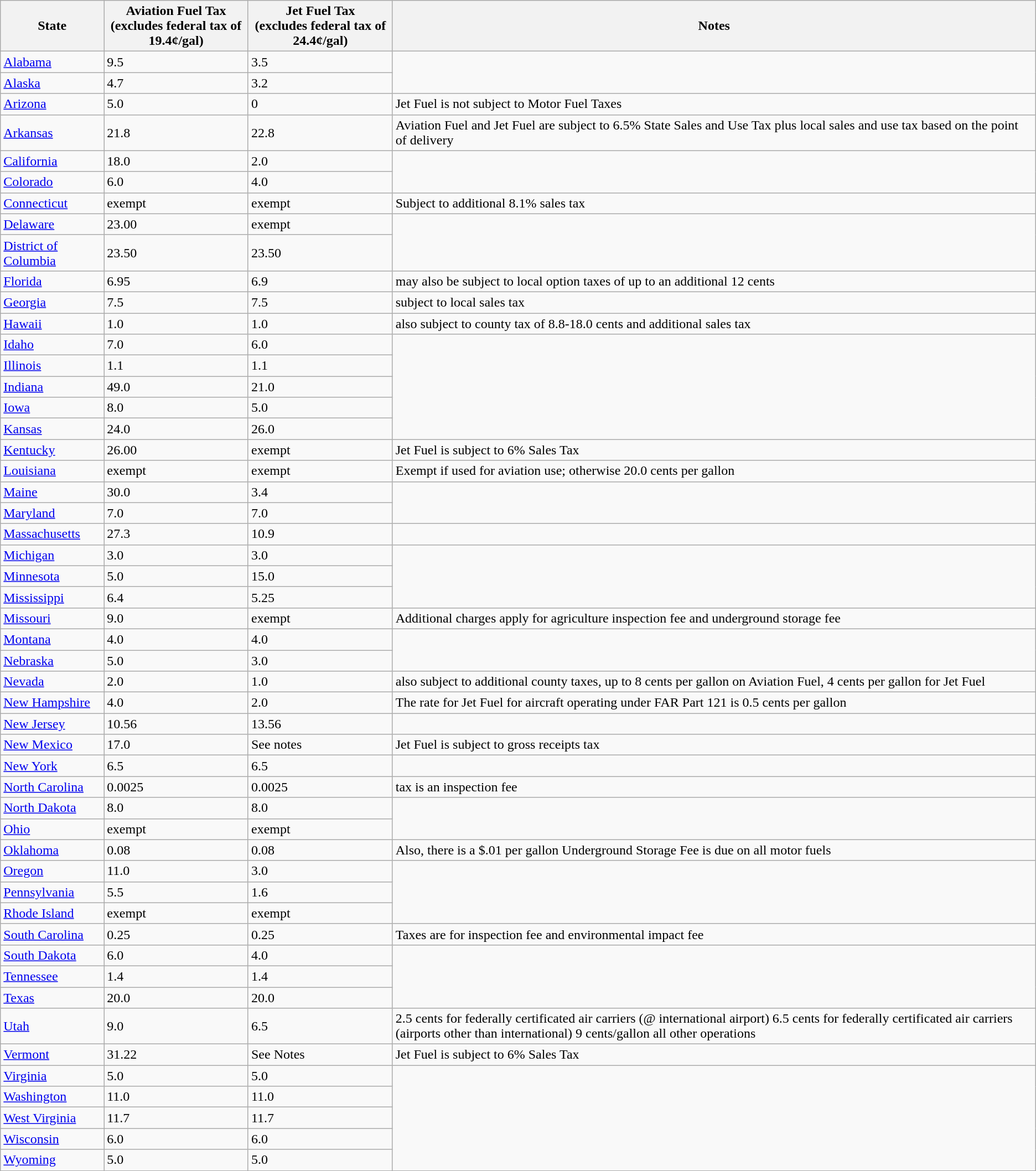<table class="wikitable sortable">
<tr>
<th>State</th>
<th>Aviation Fuel Tax<br>(excludes federal tax of 19.4¢/gal)</th>
<th>Jet Fuel Tax<br>(excludes federal tax of 24.4¢/gal)</th>
<th>Notes</th>
</tr>
<tr>
<td><a href='#'>Alabama</a></td>
<td>9.5</td>
<td>3.5</td>
</tr>
<tr>
<td><a href='#'>Alaska</a></td>
<td>4.7</td>
<td>3.2</td>
</tr>
<tr>
<td><a href='#'>Arizona</a></td>
<td>5.0</td>
<td>0</td>
<td>Jet Fuel is not subject to Motor Fuel Taxes</td>
</tr>
<tr>
<td><a href='#'>Arkansas</a></td>
<td>21.8</td>
<td>22.8</td>
<td>Aviation Fuel and Jet Fuel are subject to 6.5% State Sales and Use Tax plus local sales and use tax based on the point of delivery</td>
</tr>
<tr>
<td><a href='#'>California</a></td>
<td>18.0</td>
<td>2.0</td>
</tr>
<tr>
<td><a href='#'>Colorado</a></td>
<td>6.0</td>
<td>4.0</td>
</tr>
<tr>
<td><a href='#'>Connecticut</a></td>
<td>exempt</td>
<td>exempt</td>
<td>Subject to additional 8.1% sales tax</td>
</tr>
<tr>
<td><a href='#'>Delaware</a></td>
<td>23.00</td>
<td>exempt</td>
</tr>
<tr>
<td><a href='#'>District of Columbia</a></td>
<td>23.50</td>
<td>23.50</td>
</tr>
<tr>
<td><a href='#'>Florida</a></td>
<td>6.95</td>
<td>6.9</td>
<td>may also be subject to local option taxes of up to an additional 12 cents</td>
</tr>
<tr>
<td><a href='#'>Georgia</a></td>
<td>7.5</td>
<td>7.5</td>
<td>subject to local sales tax</td>
</tr>
<tr>
<td><a href='#'>Hawaii</a></td>
<td>1.0</td>
<td>1.0</td>
<td>also subject to county tax of 8.8-18.0 cents and additional sales tax</td>
</tr>
<tr>
<td><a href='#'>Idaho</a></td>
<td>7.0</td>
<td>6.0</td>
</tr>
<tr>
<td><a href='#'>Illinois</a></td>
<td>1.1</td>
<td>1.1</td>
</tr>
<tr>
<td><a href='#'>Indiana</a></td>
<td>49.0</td>
<td>21.0</td>
</tr>
<tr>
<td><a href='#'>Iowa</a></td>
<td>8.0</td>
<td>5.0</td>
</tr>
<tr>
<td><a href='#'>Kansas</a></td>
<td>24.0</td>
<td>26.0</td>
</tr>
<tr>
<td><a href='#'>Kentucky</a></td>
<td>26.00</td>
<td>exempt</td>
<td>Jet Fuel is subject to 6% Sales Tax</td>
</tr>
<tr>
<td><a href='#'>Louisiana</a></td>
<td>exempt</td>
<td>exempt</td>
<td>Exempt if used for aviation use; otherwise 20.0 cents per gallon</td>
</tr>
<tr>
<td><a href='#'>Maine</a></td>
<td>30.0</td>
<td>3.4</td>
</tr>
<tr>
<td><a href='#'>Maryland</a></td>
<td>7.0</td>
<td>7.0</td>
</tr>
<tr>
<td><a href='#'>Massachusetts</a></td>
<td>27.3</td>
<td>10.9</td>
<td></td>
</tr>
<tr>
<td><a href='#'>Michigan</a></td>
<td>3.0</td>
<td>3.0</td>
</tr>
<tr>
<td><a href='#'>Minnesota</a></td>
<td>5.0</td>
<td>15.0</td>
</tr>
<tr>
<td><a href='#'>Mississippi</a></td>
<td>6.4</td>
<td>5.25</td>
</tr>
<tr>
<td><a href='#'>Missouri</a></td>
<td>9.0</td>
<td>exempt</td>
<td>Additional charges apply for agriculture inspection fee and underground storage fee</td>
</tr>
<tr>
<td><a href='#'>Montana</a></td>
<td>4.0</td>
<td>4.0</td>
</tr>
<tr>
<td><a href='#'>Nebraska</a></td>
<td>5.0</td>
<td>3.0</td>
</tr>
<tr>
<td><a href='#'>Nevada</a></td>
<td>2.0</td>
<td>1.0</td>
<td>also subject to additional county taxes, up to 8 cents per gallon on Aviation Fuel, 4 cents per gallon for Jet Fuel</td>
</tr>
<tr>
<td><a href='#'>New Hampshire</a></td>
<td>4.0</td>
<td>2.0</td>
<td>The rate for Jet Fuel for aircraft operating under FAR Part 121 is 0.5 cents per gallon</td>
</tr>
<tr>
<td><a href='#'>New Jersey</a></td>
<td>10.56</td>
<td>13.56</td>
</tr>
<tr>
<td><a href='#'>New Mexico</a></td>
<td>17.0</td>
<td>See notes</td>
<td>Jet Fuel is subject to gross receipts tax</td>
</tr>
<tr>
<td><a href='#'>New York</a></td>
<td>6.5</td>
<td>6.5</td>
</tr>
<tr>
<td><a href='#'>North Carolina</a></td>
<td>0.0025</td>
<td>0.0025</td>
<td>tax is an inspection fee</td>
</tr>
<tr>
<td><a href='#'>North Dakota</a></td>
<td>8.0</td>
<td>8.0</td>
</tr>
<tr>
<td><a href='#'>Ohio</a></td>
<td>exempt</td>
<td>exempt</td>
</tr>
<tr>
<td><a href='#'>Oklahoma</a></td>
<td>0.08</td>
<td>0.08</td>
<td>Also, there is a $.01 per gallon Underground Storage Fee is due on all motor fuels</td>
</tr>
<tr>
<td><a href='#'>Oregon</a></td>
<td>11.0</td>
<td>3.0</td>
</tr>
<tr>
<td><a href='#'>Pennsylvania</a></td>
<td>5.5</td>
<td>1.6</td>
</tr>
<tr>
<td><a href='#'>Rhode Island</a></td>
<td>exempt</td>
<td>exempt</td>
</tr>
<tr>
<td><a href='#'>South Carolina</a></td>
<td>0.25</td>
<td>0.25</td>
<td>Taxes are for inspection fee and environmental impact fee</td>
</tr>
<tr>
<td><a href='#'>South Dakota</a></td>
<td>6.0</td>
<td>4.0</td>
</tr>
<tr>
<td><a href='#'>Tennessee</a></td>
<td>1.4</td>
<td>1.4</td>
</tr>
<tr>
<td><a href='#'>Texas</a></td>
<td>20.0</td>
<td>20.0</td>
</tr>
<tr>
<td><a href='#'>Utah</a></td>
<td>9.0</td>
<td>6.5</td>
<td>2.5 cents for federally certificated air carriers (@ international airport) 6.5 cents for federally certificated air carriers (airports other than international) 9 cents/gallon all other operations</td>
</tr>
<tr>
<td><a href='#'>Vermont</a></td>
<td>31.22</td>
<td>See Notes</td>
<td>Jet Fuel is subject to 6% Sales Tax</td>
</tr>
<tr>
<td><a href='#'>Virginia</a></td>
<td>5.0</td>
<td>5.0</td>
</tr>
<tr>
<td><a href='#'>Washington</a></td>
<td>11.0</td>
<td>11.0</td>
</tr>
<tr>
<td><a href='#'>West Virginia</a></td>
<td>11.7</td>
<td>11.7</td>
</tr>
<tr>
<td><a href='#'>Wisconsin</a></td>
<td>6.0</td>
<td>6.0</td>
</tr>
<tr>
<td><a href='#'>Wyoming</a></td>
<td>5.0</td>
<td>5.0</td>
</tr>
<tr>
</tr>
</table>
